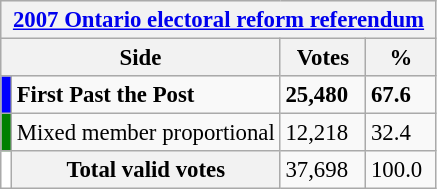<table class="wikitable" style="font-size: 95%; clear:both">
<tr style="background-color:#E9E9E9">
<th colspan=4><a href='#'>2007 Ontario electoral reform referendum</a></th>
</tr>
<tr style="background-color:#E9E9E9">
<th colspan=2 style="width: 130px">Side</th>
<th style="width: 50px">Votes</th>
<th style="width: 40px">%</th>
</tr>
<tr>
<td bgcolor="blue"></td>
<td><strong>First Past the Post</strong></td>
<td><strong>25,480</strong></td>
<td><strong>67.6</strong></td>
</tr>
<tr>
<td bgcolor="green"></td>
<td>Mixed member proportional</td>
<td>12,218</td>
<td>32.4</td>
</tr>
<tr>
<td bgcolor="white"></td>
<th>Total valid votes</th>
<td>37,698</td>
<td>100.0</td>
</tr>
</table>
